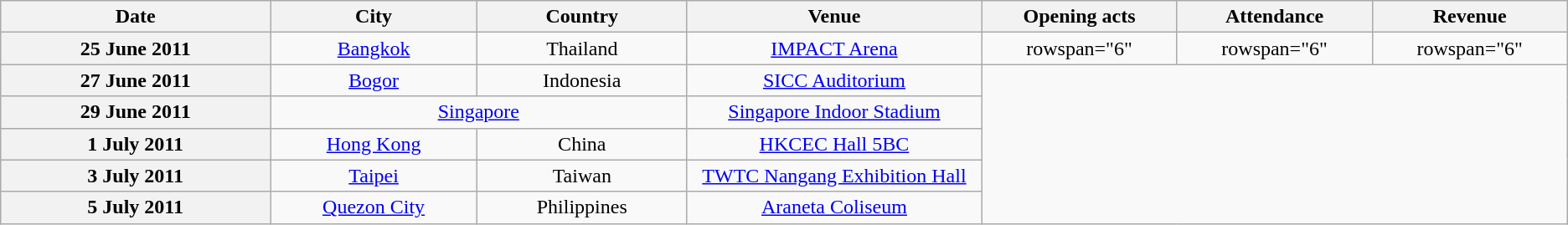<table class="wikitable plainrowheaders" style="text-align:center;">
<tr>
<th scope="col" style="width:15em;">Date</th>
<th scope="col" style="width:11em;">City</th>
<th scope="col" style="width:11em;">Country</th>
<th scope="col" style="width:16em;">Venue</th>
<th scope="col" style="width:10em;">Opening acts</th>
<th scope="col" style="width:10em;">Attendance</th>
<th scope="col" style="width:10em;">Revenue</th>
</tr>
<tr>
<th scope="row">25 June 2011</th>
<td><a href='#'>Bangkok</a></td>
<td>Thailand</td>
<td><a href='#'>IMPACT Arena</a></td>
<td>rowspan="6" </td>
<td>rowspan="6" </td>
<td>rowspan="6" </td>
</tr>
<tr>
<th scope="row">27 June 2011</th>
<td><a href='#'>Bogor</a></td>
<td>Indonesia</td>
<td><a href='#'>SICC Auditorium</a></td>
</tr>
<tr>
<th scope="row">29 June 2011</th>
<td colspan="2"><a href='#'>Singapore</a></td>
<td><a href='#'>Singapore Indoor Stadium</a></td>
</tr>
<tr>
<th scope="row">1 July 2011</th>
<td><a href='#'>Hong Kong</a></td>
<td>China</td>
<td><a href='#'>HKCEC Hall 5BC</a></td>
</tr>
<tr>
<th scope="row">3 July 2011</th>
<td><a href='#'>Taipei</a></td>
<td>Taiwan</td>
<td><a href='#'>TWTC Nangang Exhibition Hall</a></td>
</tr>
<tr>
<th scope="row">5 July 2011</th>
<td><a href='#'>Quezon City</a></td>
<td>Philippines</td>
<td><a href='#'>Araneta Coliseum</a></td>
</tr>
</table>
